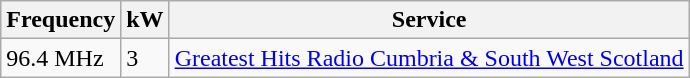<table class="wikitable sortable">
<tr>
<th>Frequency</th>
<th>kW</th>
<th>Service</th>
</tr>
<tr>
<td>96.4 MHz</td>
<td>3</td>
<td><a href='#'>Greatest Hits Radio Cumbria & South West Scotland</a></td>
</tr>
</table>
